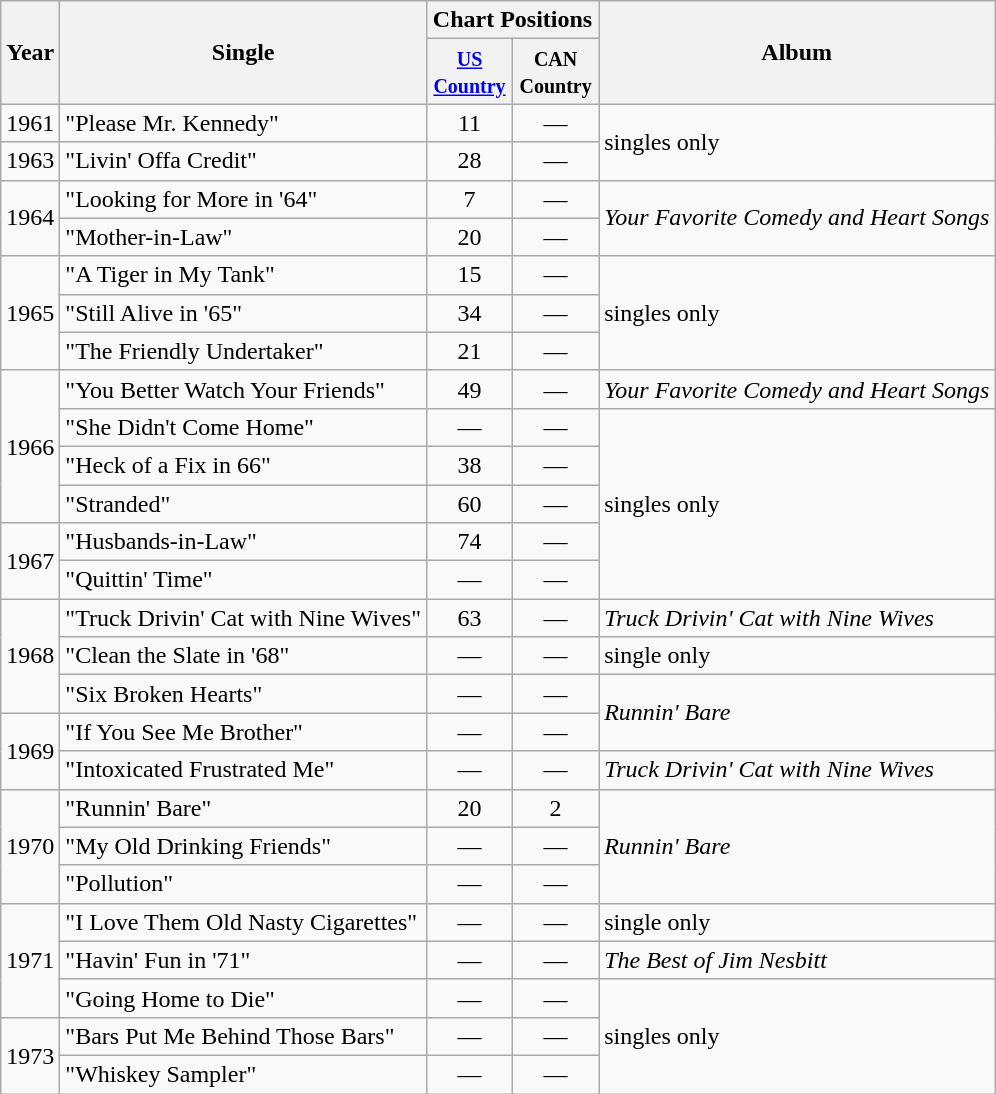<table class="wikitable">
<tr>
<th rowspan="2">Year</th>
<th rowspan="2">Single</th>
<th colspan="2">Chart Positions</th>
<th rowspan="2">Album</th>
</tr>
<tr>
<th width="50"><small><a href='#'>US Country</a></small></th>
<th width="50"><small>CAN Country</small></th>
</tr>
<tr>
<td>1961</td>
<td>"Please Mr. Kennedy"</td>
<td align="center">11</td>
<td align="center">—</td>
<td rowspan="2">singles only</td>
</tr>
<tr>
<td>1963</td>
<td>"Livin' Offa Credit"</td>
<td align="center">28</td>
<td align="center">—</td>
</tr>
<tr>
<td rowspan="2">1964</td>
<td>"Looking for More in '64"</td>
<td align="center">7</td>
<td align="center">—</td>
<td rowspan="2"><em>Your Favorite Comedy and Heart Songs</em></td>
</tr>
<tr>
<td>"Mother-in-Law"</td>
<td align="center">20</td>
<td align="center">—</td>
</tr>
<tr>
<td rowspan="3">1965</td>
<td>"A Tiger in My Tank"</td>
<td align="center">15</td>
<td align="center">—</td>
<td rowspan="3">singles only</td>
</tr>
<tr>
<td>"Still Alive in '65"</td>
<td align="center">34</td>
<td align="center">—</td>
</tr>
<tr>
<td>"The Friendly Undertaker"</td>
<td align="center">21</td>
<td align="center">—</td>
</tr>
<tr>
<td rowspan="4">1966</td>
<td>"You Better Watch Your Friends"</td>
<td align="center">49</td>
<td align="center">—</td>
<td><em>Your Favorite Comedy and Heart Songs</em></td>
</tr>
<tr>
<td>"She Didn't Come Home"</td>
<td align="center">—</td>
<td align="center">—</td>
<td rowspan="5">singles only</td>
</tr>
<tr>
<td>"Heck of a Fix in 66"</td>
<td align="center">38</td>
<td align="center">—</td>
</tr>
<tr>
<td>"Stranded"</td>
<td align="center">60</td>
<td align="center">—</td>
</tr>
<tr>
<td rowspan="2">1967</td>
<td>"Husbands-in-Law"</td>
<td align="center">74</td>
<td align="center">—</td>
</tr>
<tr>
<td>"Quittin' Time"</td>
<td align="center">—</td>
<td align="center">—</td>
</tr>
<tr>
<td rowspan="3">1968</td>
<td>"Truck Drivin' Cat with Nine Wives"</td>
<td align="center">63</td>
<td align="center">—</td>
<td><em>Truck Drivin' Cat with Nine Wives</em></td>
</tr>
<tr>
<td>"Clean the Slate in '68"</td>
<td align="center">—</td>
<td align="center">—</td>
<td>single only</td>
</tr>
<tr>
<td>"Six Broken Hearts"</td>
<td align="center">—</td>
<td align="center">—</td>
<td rowspan="2"><em>Runnin' Bare</em></td>
</tr>
<tr>
<td rowspan="2">1969</td>
<td>"If You See Me Brother"</td>
<td align="center">—</td>
<td align="center">—</td>
</tr>
<tr>
<td>"Intoxicated Frustrated Me"</td>
<td align="center">—</td>
<td align="center">—</td>
<td><em>Truck Drivin' Cat with Nine Wives</em></td>
</tr>
<tr>
<td rowspan="3">1970</td>
<td>"Runnin' Bare"</td>
<td align="center">20</td>
<td align="center">2</td>
<td rowspan="3"><em>Runnin' Bare</em></td>
</tr>
<tr>
<td>"My Old Drinking Friends"</td>
<td align="center">—</td>
<td align="center">—</td>
</tr>
<tr>
<td>"Pollution"</td>
<td align="center">—</td>
<td align="center">—</td>
</tr>
<tr>
<td rowspan="3">1971</td>
<td>"I Love Them Old Nasty Cigarettes"</td>
<td align="center">—</td>
<td align="center">—</td>
<td>single only</td>
</tr>
<tr>
<td>"Havin' Fun in '71"</td>
<td align="center">—</td>
<td align="center">—</td>
<td><em>The Best of Jim Nesbitt</em></td>
</tr>
<tr>
<td>"Going Home to Die"</td>
<td align="center">—</td>
<td align="center">—</td>
<td rowspan="3">singles only</td>
</tr>
<tr>
<td rowspan="2">1973</td>
<td>"Bars Put Me Behind Those Bars"</td>
<td align="center">—</td>
<td align="center">—</td>
</tr>
<tr>
<td>"Whiskey Sampler"</td>
<td align="center">—</td>
<td align="center">—</td>
</tr>
</table>
